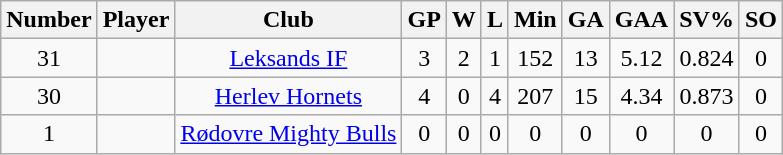<table class="wikitable sortable" style="text-align:center; padding:4px; border-spacing=0;">
<tr>
<th>Number</th>
<th>Player</th>
<th>Club</th>
<th>GP</th>
<th>W</th>
<th>L</th>
<th>Min</th>
<th>GA</th>
<th>GAA</th>
<th>SV%</th>
<th>SO</th>
</tr>
<tr>
<td>31</td>
<td></td>
<td><a href='#'>Leksands IF</a></td>
<td>3</td>
<td>2</td>
<td>1</td>
<td>152</td>
<td>13</td>
<td>5.12</td>
<td>0.824</td>
<td>0</td>
</tr>
<tr>
<td>30</td>
<td></td>
<td><a href='#'>Herlev Hornets</a></td>
<td>4</td>
<td>0</td>
<td>4</td>
<td>207</td>
<td>15</td>
<td>4.34</td>
<td>0.873</td>
<td>0</td>
</tr>
<tr>
<td>1</td>
<td></td>
<td><a href='#'>Rødovre Mighty Bulls</a></td>
<td>0</td>
<td>0</td>
<td>0</td>
<td>0</td>
<td>0</td>
<td>0</td>
<td>0</td>
<td>0</td>
</tr>
</table>
